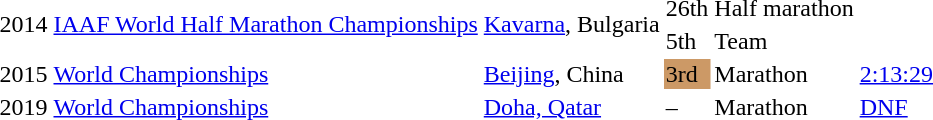<table>
<tr>
<td rowspan=2>2014</td>
<td rowspan=2><a href='#'>IAAF World Half Marathon Championships</a></td>
<td rowspan=2><a href='#'>Kavarna</a>, Bulgaria</td>
<td>26th</td>
<td>Half marathon</td>
<td></td>
</tr>
<tr>
<td>5th</td>
<td>Team</td>
<td></td>
</tr>
<tr>
<td>2015</td>
<td><a href='#'>World Championships</a></td>
<td><a href='#'>Beijing</a>, China</td>
<td bgcolor="cc9966">3rd</td>
<td>Marathon</td>
<td><a href='#'>2:13:29</a></td>
</tr>
<tr>
<td>2019</td>
<td><a href='#'>World Championships</a></td>
<td><a href='#'>Doha, Qatar</a></td>
<td>–</td>
<td>Marathon</td>
<td><a href='#'>DNF</a></td>
</tr>
</table>
